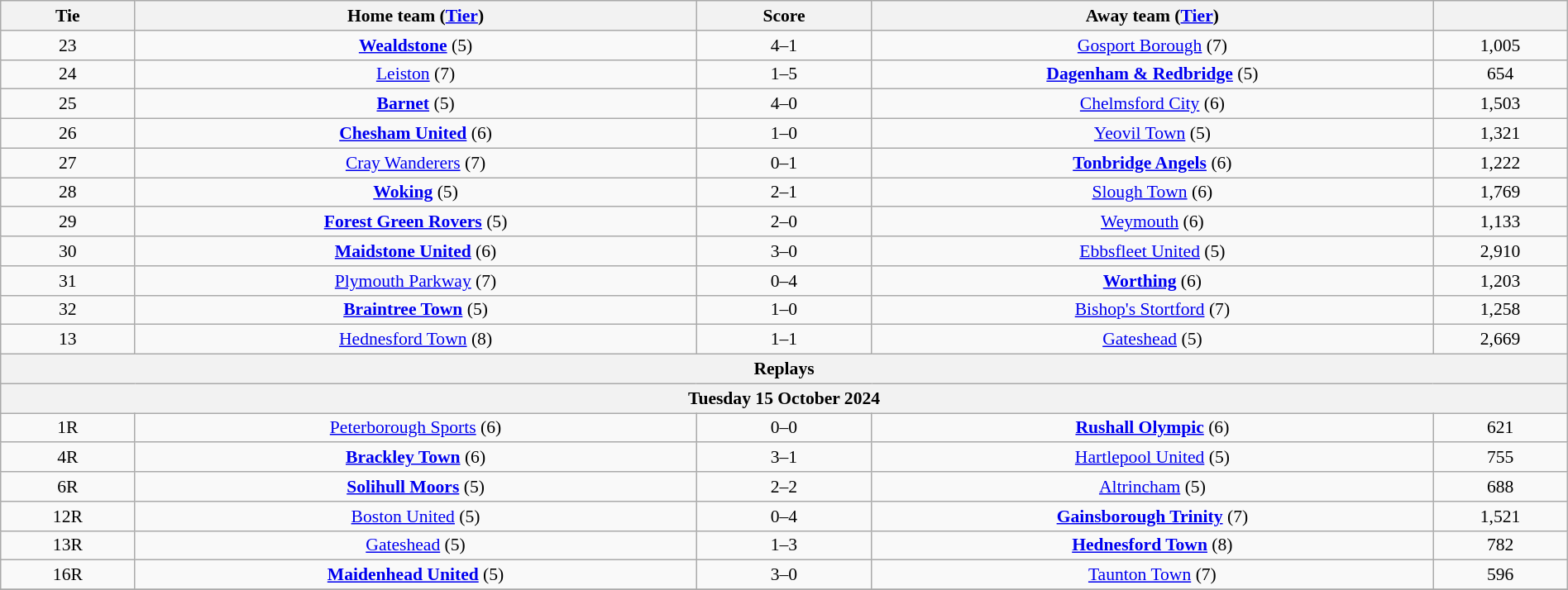<table class="wikitable" style="text-align:center; font-size:90%; width:100%">
<tr>
<th scope="col" style="width:  8.43%;">Tie</th>
<th scope="col" style="width: 35.29%;">Home team (<a href='#'>Tier</a>)</th>
<th scope="col" style="width: 11.00%;">Score</th>
<th scope="col" style="width: 35.29%;">Away team (<a href='#'>Tier</a>)</th>
<th scope="col" style="width:  8.43%;"></th>
</tr>
<tr>
<td>23</td>
<td><strong><a href='#'>Wealdstone</a></strong> (5)</td>
<td>4–1</td>
<td><a href='#'>Gosport Borough</a> (7)</td>
<td>1,005</td>
</tr>
<tr>
<td>24</td>
<td><a href='#'>Leiston</a> (7)</td>
<td>1–5</td>
<td><strong><a href='#'>Dagenham & Redbridge</a></strong> (5)</td>
<td>654</td>
</tr>
<tr>
<td>25</td>
<td><strong><a href='#'>Barnet</a></strong> (5)</td>
<td>4–0</td>
<td><a href='#'>Chelmsford City</a> (6)</td>
<td>1,503</td>
</tr>
<tr>
<td>26</td>
<td><strong><a href='#'>Chesham United</a></strong> (6)</td>
<td>1–0</td>
<td><a href='#'>Yeovil Town</a> (5)</td>
<td>1,321</td>
</tr>
<tr>
<td>27</td>
<td><a href='#'>Cray Wanderers</a> (7)</td>
<td>0–1</td>
<td><strong><a href='#'>Tonbridge Angels</a></strong> (6)</td>
<td>1,222</td>
</tr>
<tr>
<td>28</td>
<td><strong><a href='#'>Woking</a></strong> (5)</td>
<td>2–1</td>
<td><a href='#'>Slough Town</a> (6)</td>
<td>1,769</td>
</tr>
<tr>
<td>29</td>
<td><strong><a href='#'>Forest Green Rovers</a></strong> (5)</td>
<td>2–0</td>
<td><a href='#'>Weymouth</a> (6)</td>
<td>1,133</td>
</tr>
<tr>
<td>30</td>
<td><strong><a href='#'>Maidstone United</a></strong> (6)</td>
<td>3–0</td>
<td><a href='#'>Ebbsfleet United</a> (5)</td>
<td>2,910</td>
</tr>
<tr>
<td>31</td>
<td><a href='#'>Plymouth Parkway</a> (7)</td>
<td>0–4</td>
<td><strong><a href='#'>Worthing</a></strong> (6)</td>
<td>1,203</td>
</tr>
<tr>
<td>32</td>
<td><strong><a href='#'>Braintree Town</a></strong> (5)</td>
<td>1–0</td>
<td><a href='#'>Bishop's Stortford</a> (7)</td>
<td>1,258</td>
</tr>
<tr>
<td>13</td>
<td><a href='#'>Hednesford Town</a> (8)</td>
<td>1–1</td>
<td><a href='#'>Gateshead</a> (5)</td>
<td>2,669</td>
</tr>
<tr>
<th colspan="5">Replays</th>
</tr>
<tr>
<th colspan="5">Tuesday 15 October 2024</th>
</tr>
<tr>
<td>1R</td>
<td><a href='#'>Peterborough Sports</a> (6)</td>
<td>0–0 </td>
<td><strong><a href='#'>Rushall Olympic</a></strong> (6)</td>
<td>621</td>
</tr>
<tr>
<td>4R</td>
<td><strong><a href='#'>Brackley Town</a></strong> (6)</td>
<td>3–1</td>
<td><a href='#'>Hartlepool United</a> (5)</td>
<td>755</td>
</tr>
<tr>
<td>6R</td>
<td><strong><a href='#'>Solihull Moors</a></strong> (5)</td>
<td>2–2 </td>
<td><a href='#'>Altrincham</a> (5)</td>
<td>688</td>
</tr>
<tr>
<td>12R</td>
<td><a href='#'>Boston United</a> (5)</td>
<td>0–4</td>
<td><strong><a href='#'>Gainsborough Trinity</a></strong> (7)</td>
<td>1,521</td>
</tr>
<tr>
<td>13R</td>
<td><a href='#'>Gateshead</a> (5)</td>
<td>1–3</td>
<td><strong><a href='#'>Hednesford Town</a></strong> (8)</td>
<td>782</td>
</tr>
<tr>
<td>16R</td>
<td><strong><a href='#'>Maidenhead United</a></strong> (5)</td>
<td>3–0</td>
<td><a href='#'>Taunton Town</a> (7)</td>
<td>596</td>
</tr>
<tr>
</tr>
</table>
